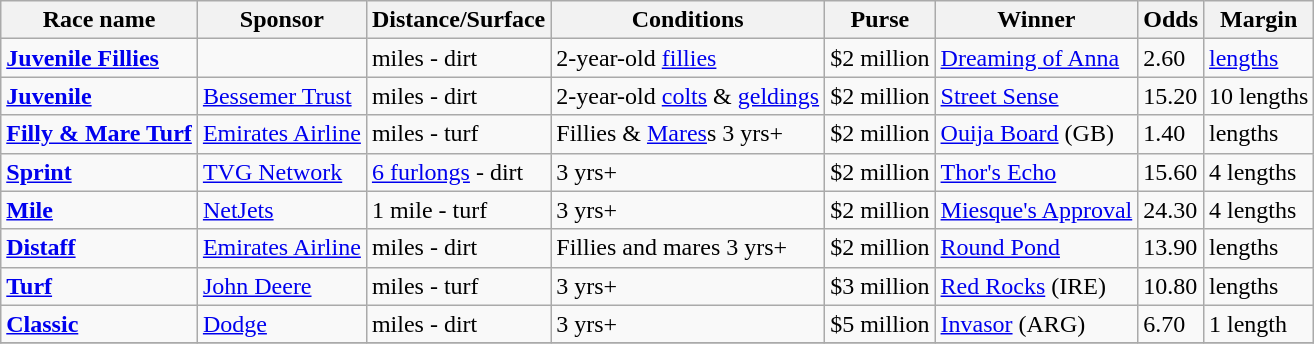<table class = "wikitable sortable">
<tr>
<th>Race name</th>
<th>Sponsor</th>
<th>Distance/Surface</th>
<th>Conditions</th>
<th>Purse</th>
<th>Winner</th>
<th>Odds</th>
<th>Margin</th>
</tr>
<tr>
<td><strong><a href='#'>Juvenile Fillies</a></strong></td>
<td></td>
<td> miles - dirt</td>
<td>2-year-old <a href='#'>fillies</a></td>
<td>$2 million</td>
<td><a href='#'>Dreaming of Anna</a></td>
<td>2.60</td>
<td> <a href='#'>lengths</a></td>
</tr>
<tr>
<td><strong><a href='#'>Juvenile</a></strong></td>
<td><a href='#'>Bessemer Trust</a></td>
<td> miles - dirt</td>
<td>2-year-old <a href='#'>colts</a> & <a href='#'>geldings</a></td>
<td>$2 million</td>
<td><a href='#'>Street Sense</a></td>
<td>15.20</td>
<td>10 lengths</td>
</tr>
<tr>
<td><strong><a href='#'>Filly & Mare Turf</a></strong></td>
<td><a href='#'>Emirates Airline</a></td>
<td> miles - turf</td>
<td>Fillies & <a href='#'>Mares</a>s 3 yrs+</td>
<td>$2 million</td>
<td><a href='#'>Ouija Board</a> (GB)</td>
<td>1.40</td>
<td> lengths</td>
</tr>
<tr>
<td><strong><a href='#'>Sprint</a></strong></td>
<td><a href='#'>TVG Network</a></td>
<td><a href='#'>6 furlongs</a> - dirt</td>
<td>3 yrs+</td>
<td>$2 million</td>
<td><a href='#'>Thor's Echo</a></td>
<td>15.60</td>
<td>4 lengths</td>
</tr>
<tr>
<td><strong><a href='#'>Mile</a></strong></td>
<td><a href='#'>NetJets</a></td>
<td>1 mile - turf</td>
<td>3 yrs+</td>
<td>$2 million</td>
<td><a href='#'>Miesque's Approval</a></td>
<td>24.30</td>
<td>4 lengths</td>
</tr>
<tr>
<td><strong><a href='#'>Distaff</a></strong></td>
<td><a href='#'>Emirates Airline</a></td>
<td> miles - dirt</td>
<td>Fillies and mares 3 yrs+</td>
<td>$2 million</td>
<td><a href='#'>Round Pond</a></td>
<td>13.90</td>
<td> lengths</td>
</tr>
<tr>
<td><strong><a href='#'>Turf</a></strong></td>
<td><a href='#'>John Deere</a></td>
<td> miles - turf</td>
<td>3 yrs+</td>
<td>$3 million</td>
<td><a href='#'>Red Rocks</a> (IRE)</td>
<td>10.80</td>
<td> lengths</td>
</tr>
<tr>
<td><strong><a href='#'>Classic</a></strong></td>
<td><a href='#'>Dodge</a></td>
<td> miles - dirt</td>
<td>3 yrs+</td>
<td>$5 million</td>
<td><a href='#'>Invasor</a> (ARG)</td>
<td>6.70</td>
<td>1 length</td>
</tr>
<tr>
</tr>
</table>
